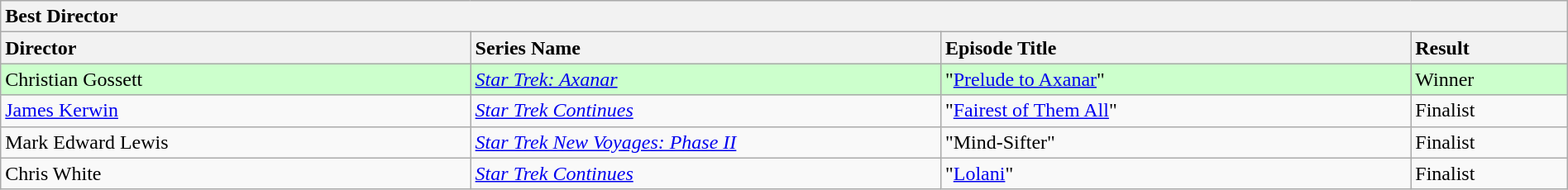<table class="wikitable" width=100%>
<tr>
<th colspan="4" ! style="text-align:left;">Best Director</th>
</tr>
<tr>
<th style="text-align:left; width: 30%;"><strong>Director</strong></th>
<th style="text-align:left; width: 30%;"><strong>Series Name</strong></th>
<th style="text-align:left; width: 30%;"><strong>Episode Title</strong></th>
<th style="text-align:left; width: 10%;"><strong>Result</strong></th>
</tr>
<tr style="background-color:#ccffcc;">
<td>Christian Gossett</td>
<td><em><a href='#'>Star Trek: Axanar</a></em></td>
<td>"<a href='#'>Prelude to Axanar</a>"</td>
<td>Winner</td>
</tr>
<tr>
<td><a href='#'>James Kerwin</a></td>
<td><em><a href='#'>Star Trek Continues</a></em></td>
<td>"<a href='#'>Fairest of Them All</a>"</td>
<td>Finalist</td>
</tr>
<tr>
<td>Mark Edward Lewis</td>
<td><em><a href='#'>Star Trek New Voyages: Phase II</a></em></td>
<td>"Mind-Sifter"</td>
<td>Finalist</td>
</tr>
<tr>
<td>Chris White</td>
<td><em><a href='#'>Star Trek Continues</a></em></td>
<td>"<a href='#'>Lolani</a>"</td>
<td>Finalist</td>
</tr>
</table>
